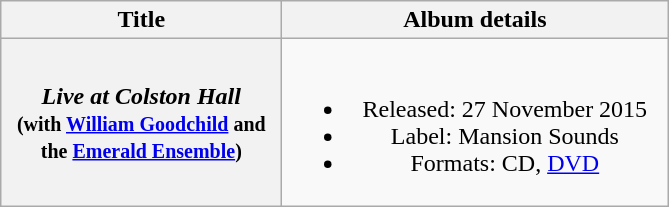<table class="wikitable plainrowheaders" style="text-align:center;">
<tr>
<th scope="col" width="180">Title</th>
<th scope="col" width="250">Album details</th>
</tr>
<tr>
<th scope="row"><em>Live at Colston Hall</em><br><small>(with <a href='#'>William Goodchild</a> and the <a href='#'>Emerald Ensemble</a>)</small></th>
<td><br><ul><li>Released: 27 November 2015</li><li>Label: Mansion Sounds</li><li>Formats: CD, <a href='#'>DVD</a></li></ul></td>
</tr>
</table>
